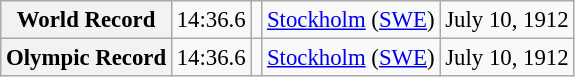<table class="wikitable" style="font-size:95%;">
<tr>
<th>World Record</th>
<td>14:36.6</td>
<td></td>
<td><a href='#'>Stockholm</a> (<a href='#'>SWE</a>)</td>
<td>July 10, 1912</td>
</tr>
<tr>
<th>Olympic Record</th>
<td>14:36.6</td>
<td></td>
<td><a href='#'>Stockholm</a> (<a href='#'>SWE</a>)</td>
<td>July 10, 1912</td>
</tr>
</table>
